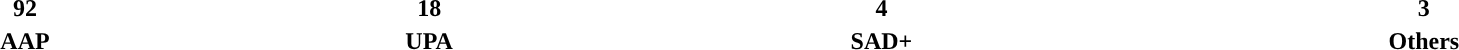<table style="width:100%; text-align:center;">
<tr>
<td style="background:"><strong>92</strong></td>
<td style="background: "><strong>18</strong></td>
<td style="background: "><strong>4</strong></td>
<td style="background: "><strong>3</strong></td>
</tr>
<tr>
<td><span><strong>AAP</strong></span></td>
<td><span><strong>UPA</strong></span></td>
<td><span><strong>SAD+</strong></span></td>
<td><span><strong>Others</strong></span></td>
</tr>
</table>
